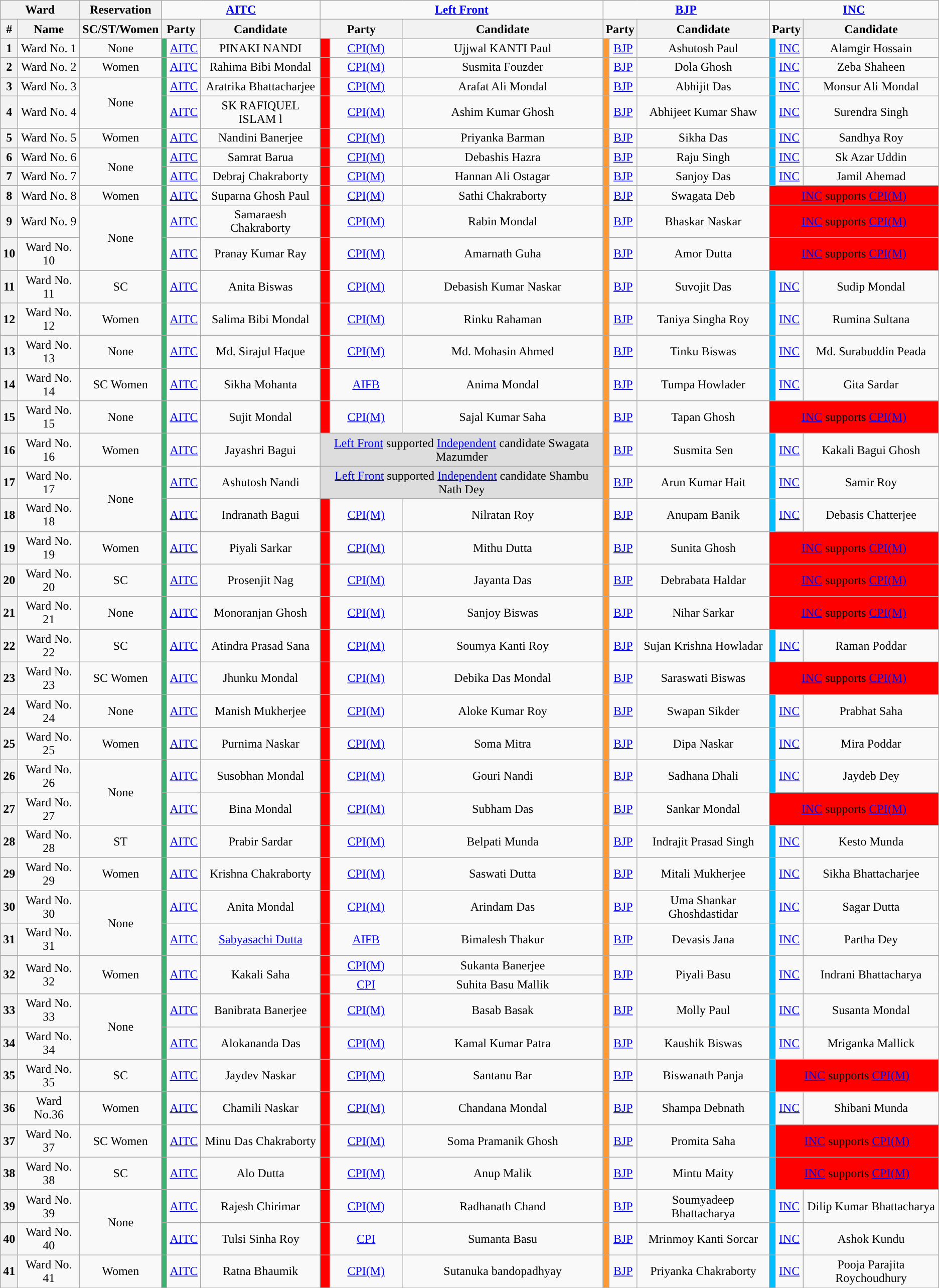<table class="wikitable sortable" style="text-align:center;">
<tr>
<th colspan="2">Ward</th>
<th colspan="1">Reservation</th>
<td colspan="3"><a href='#'><span><strong>AITC</strong></span></a></td>
<td colspan="3" bgcolor=><a href='#'><span><strong>Left Front</strong></span></a></td>
<td colspan="3"><a href='#'><span><strong>BJP</strong></span></a></td>
<td colspan="3" bgcolor=><a href='#'><span><strong>INC</strong></span></a></td>
</tr>
<tr>
<th>#</th>
<th>Name</th>
<th>SC/ST/Women</th>
<th colspan="2">Party</th>
<th>Candidate</th>
<th colspan="2">Party</th>
<th>Candidate</th>
<th colspan="2">Party</th>
<th>Candidate</th>
<th colspan="2">Party</th>
<th>Candidate</th>
</tr>
<tr>
<th>1</th>
<td>Ward No. 1</td>
<td>None</td>
<td bgcolor=#3CB371></td>
<td><a href='#'>AITC</a></td>
<td>PINAKI NANDI</td>
<td bgcolor=#FF0000></td>
<td><a href='#'>CPI(M)</a></td>
<td>Ujjwal KANTI Paul</td>
<td bgcolor=#FF9933></td>
<td><a href='#'>BJP</a></td>
<td>Ashutosh Paul</td>
<td bgcolor=#00BFFF></td>
<td><a href='#'>INC</a></td>
<td>Alamgir Hossain</td>
</tr>
<tr>
<th>2</th>
<td>Ward No. 2</td>
<td>Women</td>
<td bgcolor=#3CB371></td>
<td><a href='#'>AITC</a></td>
<td>Rahima Bibi Mondal</td>
<td bgcolor=#FF0000></td>
<td><a href='#'>CPI(M)</a></td>
<td>Susmita Fouzder</td>
<td bgcolor=#FF9933></td>
<td><a href='#'>BJP</a></td>
<td>Dola Ghosh</td>
<td bgcolor=#00BFFF></td>
<td><a href='#'>INC</a></td>
<td>Zeba Shaheen</td>
</tr>
<tr>
<th>3</th>
<td>Ward No. 3</td>
<td rowspan="2">None</td>
<td bgcolor=#3CB371></td>
<td><a href='#'>AITC</a></td>
<td>Aratrika Bhattacharjee</td>
<td bgcolor=#FF0000></td>
<td><a href='#'>CPI(M)</a></td>
<td>Arafat Ali Mondal</td>
<td bgcolor=#FF9933></td>
<td><a href='#'>BJP</a></td>
<td>Abhijit Das</td>
<td bgcolor=#00BFFF></td>
<td><a href='#'>INC</a></td>
<td>Monsur Ali Mondal</td>
</tr>
<tr>
<th>4</th>
<td>Ward No. 4</td>
<td bgcolor=#3CB371></td>
<td><a href='#'>AITC</a></td>
<td>SK RAFIQUEL ISLAM    l</td>
<td bgcolor=#FF0000></td>
<td><a href='#'>CPI(M)</a></td>
<td>Ashim Kumar Ghosh</td>
<td bgcolor=#FF9933></td>
<td><a href='#'>BJP</a></td>
<td>Abhijeet Kumar Shaw</td>
<td bgcolor=#00BFFF></td>
<td><a href='#'>INC</a></td>
<td>Surendra Singh</td>
</tr>
<tr>
<th>5</th>
<td>Ward No. 5</td>
<td>Women</td>
<td bgcolor=#3CB371></td>
<td><a href='#'>AITC</a></td>
<td>Nandini Banerjee</td>
<td bgcolor=#FF0000></td>
<td><a href='#'>CPI(M)</a></td>
<td>Priyanka Barman</td>
<td bgcolor=#FF9933></td>
<td><a href='#'>BJP</a></td>
<td>Sikha Das</td>
<td bgcolor=#00BFFF></td>
<td><a href='#'>INC</a></td>
<td>Sandhya Roy</td>
</tr>
<tr>
<th>6</th>
<td>Ward No. 6</td>
<td rowspan="2">None</td>
<td bgcolor=#3CB371></td>
<td><a href='#'>AITC</a></td>
<td>Samrat Barua</td>
<td bgcolor=#FF0000></td>
<td><a href='#'>CPI(M)</a></td>
<td>Debashis Hazra</td>
<td bgcolor=#FF9933></td>
<td><a href='#'>BJP</a></td>
<td>Raju Singh</td>
<td bgcolor=#00BFFF></td>
<td><a href='#'>INC</a></td>
<td>Sk Azar Uddin</td>
</tr>
<tr>
<th>7</th>
<td>Ward No. 7</td>
<td bgcolor=#3CB371></td>
<td><a href='#'>AITC</a></td>
<td>Debraj Chakraborty</td>
<td bgcolor=#FF0000></td>
<td><a href='#'>CPI(M)</a></td>
<td>Hannan Ali Ostagar</td>
<td bgcolor=#FF9933></td>
<td><a href='#'>BJP</a></td>
<td>Sanjoy Das</td>
<td bgcolor=#00BFFF></td>
<td><a href='#'>INC</a></td>
<td>Jamil Ahemad</td>
</tr>
<tr>
<th>8</th>
<td>Ward No. 8</td>
<td>Women</td>
<td bgcolor=#3CB371></td>
<td><a href='#'>AITC</a></td>
<td>Suparna Ghosh Paul</td>
<td bgcolor=#FF0000></td>
<td><a href='#'>CPI(M)</a></td>
<td>Sathi Chakraborty</td>
<td bgcolor=#FF9933></td>
<td><a href='#'>BJP</a></td>
<td>Swagata Deb</td>
<td colspan="3" style="background:#f00;"><a href='#'>INC</a> supports <a href='#'>CPI(M)</a></td>
</tr>
<tr>
<th>9</th>
<td>Ward No. 9</td>
<td rowspan="2">None</td>
<td bgcolor=#3CB371></td>
<td><a href='#'>AITC</a></td>
<td>Samaraesh Chakraborty</td>
<td bgcolor=#FF0000></td>
<td><a href='#'>CPI(M)</a></td>
<td>Rabin Mondal</td>
<td bgcolor=#FF9933></td>
<td><a href='#'>BJP</a></td>
<td>Bhaskar Naskar</td>
<td colspan="3" style="background:#f00;"><a href='#'>INC</a> supports <a href='#'>CPI(M)</a></td>
</tr>
<tr>
<th>10</th>
<td>Ward No. 10</td>
<td bgcolor=#3CB371></td>
<td><a href='#'>AITC</a></td>
<td>Pranay Kumar Ray</td>
<td bgcolor=#FF0000></td>
<td><a href='#'>CPI(M)</a></td>
<td>Amarnath Guha</td>
<td bgcolor=#FF9933></td>
<td><a href='#'>BJP</a></td>
<td>Amor Dutta</td>
<td colspan="3" style="background:#f00;"><a href='#'>INC</a> supports <a href='#'>CPI(M)</a></td>
</tr>
<tr>
<th>11</th>
<td>Ward No. 11</td>
<td>SC</td>
<td bgcolor=#3CB371></td>
<td><a href='#'>AITC</a></td>
<td>Anita Biswas</td>
<td bgcolor=#FF0000></td>
<td><a href='#'>CPI(M)</a></td>
<td>Debasish Kumar Naskar</td>
<td bgcolor=#FF9933></td>
<td><a href='#'>BJP</a></td>
<td>Suvojit Das</td>
<td bgcolor=#00BFFF></td>
<td><a href='#'>INC</a></td>
<td>Sudip Mondal</td>
</tr>
<tr>
<th>12</th>
<td>Ward No. 12</td>
<td>Women</td>
<td bgcolor=#3CB371></td>
<td><a href='#'>AITC</a></td>
<td>Salima Bibi Mondal</td>
<td bgcolor=#FF0000></td>
<td><a href='#'>CPI(M)</a></td>
<td>Rinku Rahaman</td>
<td bgcolor=#FF9933></td>
<td><a href='#'>BJP</a></td>
<td>Taniya Singha Roy</td>
<td bgcolor=#00BFFF></td>
<td><a href='#'>INC</a></td>
<td>Rumina Sultana</td>
</tr>
<tr>
<th>13</th>
<td>Ward No. 13</td>
<td>None</td>
<td bgcolor=#3CB371></td>
<td><a href='#'>AITC</a></td>
<td>Md. Sirajul Haque</td>
<td bgcolor=#FF0000></td>
<td><a href='#'>CPI(M)</a></td>
<td>Md. Mohasin Ahmed</td>
<td bgcolor=#FF9933></td>
<td><a href='#'>BJP</a></td>
<td>Tinku Biswas</td>
<td bgcolor=#00BFFF></td>
<td><a href='#'>INC</a></td>
<td>Md. Surabuddin Peada</td>
</tr>
<tr>
<th>14</th>
<td>Ward No. 14</td>
<td>SC Women</td>
<td bgcolor=#3CB371></td>
<td><a href='#'>AITC</a></td>
<td>Sikha Mohanta</td>
<td bgcolor=#FF0000></td>
<td><a href='#'>AIFB</a></td>
<td>Anima Mondal</td>
<td bgcolor=#FF9933></td>
<td><a href='#'>BJP</a></td>
<td>Tumpa Howlader</td>
<td bgcolor=#00BFFF></td>
<td><a href='#'>INC</a></td>
<td>Gita Sardar</td>
</tr>
<tr>
<th>15</th>
<td>Ward No. 15</td>
<td>None</td>
<td bgcolor=#3CB371></td>
<td><a href='#'>AITC</a></td>
<td>Sujit Mondal</td>
<td bgcolor=#FF0000></td>
<td><a href='#'>CPI(M)</a></td>
<td>Sajal Kumar Saha</td>
<td bgcolor=#FF9933></td>
<td><a href='#'>BJP</a></td>
<td>Tapan Ghosh</td>
<td colspan="3" style="background:#f00;"><a href='#'>INC</a> supports <a href='#'>CPI(M)</a></td>
</tr>
<tr>
<th>16</th>
<td>Ward No. 16</td>
<td>Women</td>
<td bgcolor=#3CB371></td>
<td><a href='#'>AITC</a></td>
<td>Jayashri Bagui</td>
<td colspan="3" style="background:#DDDDDD"><a href='#'>Left Front</a> supported <a href='#'>Independent</a> candidate Swagata Mazumder</td>
<td bgcolor=#FF9933></td>
<td><a href='#'>BJP</a></td>
<td>Susmita Sen</td>
<td bgcolor=#00BFFF></td>
<td><a href='#'>INC</a></td>
<td>Kakali Bagui Ghosh</td>
</tr>
<tr>
<th>17</th>
<td>Ward No. 17</td>
<td rowspan="2">None</td>
<td bgcolor=#3CB371></td>
<td><a href='#'>AITC</a></td>
<td>Ashutosh Nandi</td>
<td colspan="3" style="background:#DDDDDD"><a href='#'>Left Front</a> supported <a href='#'>Independent</a> candidate Shambu Nath Dey</td>
<td bgcolor=#FF9933></td>
<td><a href='#'>BJP</a></td>
<td>Arun Kumar Hait</td>
<td bgcolor=#00BFFF></td>
<td><a href='#'>INC</a></td>
<td>Samir Roy</td>
</tr>
<tr>
<th>18</th>
<td>Ward No. 18</td>
<td bgcolor=#3CB371></td>
<td><a href='#'>AITC</a></td>
<td>Indranath Bagui</td>
<td bgcolor=#FF0000></td>
<td><a href='#'>CPI(M)</a></td>
<td>Nilratan Roy</td>
<td bgcolor=#FF9933></td>
<td><a href='#'>BJP</a></td>
<td>Anupam Banik</td>
<td bgcolor=#00BFFF></td>
<td><a href='#'>INC</a></td>
<td>Debasis Chatterjee</td>
</tr>
<tr>
<th>19</th>
<td>Ward No. 19</td>
<td>Women</td>
<td bgcolor=#3CB371></td>
<td><a href='#'>AITC</a></td>
<td>Piyali Sarkar</td>
<td bgcolor=#FF0000></td>
<td><a href='#'>CPI(M)</a></td>
<td>Mithu Dutta</td>
<td bgcolor=#FF9933></td>
<td><a href='#'>BJP</a></td>
<td>Sunita Ghosh</td>
<td colspan="3" style="background:#f00;"><a href='#'>INC</a> supports <a href='#'>CPI(M)</a></td>
</tr>
<tr>
<th>20</th>
<td>Ward No. 20</td>
<td>SC</td>
<td bgcolor=#3CB371></td>
<td><a href='#'>AITC</a></td>
<td>Prosenjit Nag</td>
<td bgcolor=#FF0000></td>
<td><a href='#'>CPI(M)</a></td>
<td>Jayanta Das</td>
<td bgcolor=#FF9933></td>
<td><a href='#'>BJP</a></td>
<td>Debrabata Haldar</td>
<td colspan="3" style="background:#f00;"><a href='#'>INC</a> supports <a href='#'>CPI(M)</a></td>
</tr>
<tr>
<th>21</th>
<td>Ward No. 21</td>
<td>None</td>
<td bgcolor=#3CB371></td>
<td><a href='#'>AITC</a></td>
<td>Monoranjan Ghosh</td>
<td bgcolor=#FF0000></td>
<td><a href='#'>CPI(M)</a></td>
<td>Sanjoy Biswas</td>
<td bgcolor=#FF9933></td>
<td><a href='#'>BJP</a></td>
<td>Nihar Sarkar</td>
<td colspan="3" style="background:#f00;"><a href='#'>INC</a> supports <a href='#'>CPI(M)</a></td>
</tr>
<tr>
<th>22</th>
<td>Ward No. 22</td>
<td>SC</td>
<td bgcolor=#3CB371></td>
<td><a href='#'>AITC</a></td>
<td>Atindra Prasad Sana</td>
<td bgcolor=#FF0000></td>
<td><a href='#'>CPI(M)</a></td>
<td>Soumya Kanti Roy</td>
<td bgcolor=#FF9933></td>
<td><a href='#'>BJP</a></td>
<td>Sujan Krishna Howladar</td>
<td bgcolor=#00BFFF></td>
<td><a href='#'>INC</a></td>
<td>Raman Poddar</td>
</tr>
<tr>
<th>23</th>
<td>Ward No. 23</td>
<td>SC Women</td>
<td bgcolor=#3CB371></td>
<td><a href='#'>AITC</a></td>
<td>Jhunku Mondal</td>
<td bgcolor=#FF0000></td>
<td><a href='#'>CPI(M)</a></td>
<td>Debika Das Mondal</td>
<td bgcolor=#FF9933></td>
<td><a href='#'>BJP</a></td>
<td>Saraswati Biswas</td>
<td colspan="3" style="background:#f00;"><a href='#'>INC</a> supports <a href='#'>CPI(M)</a></td>
</tr>
<tr>
<th>24</th>
<td>Ward No. 24</td>
<td>None</td>
<td bgcolor=#3CB371></td>
<td><a href='#'>AITC</a></td>
<td>Manish Mukherjee</td>
<td bgcolor=#FF0000></td>
<td><a href='#'>CPI(M)</a></td>
<td>Aloke Kumar Roy</td>
<td bgcolor=#FF9933></td>
<td><a href='#'>BJP</a></td>
<td>Swapan Sikder</td>
<td bgcolor=#00BFFF></td>
<td><a href='#'>INC</a></td>
<td>Prabhat Saha</td>
</tr>
<tr>
<th>25</th>
<td>Ward No. 25</td>
<td>Women</td>
<td bgcolor=#3CB371></td>
<td><a href='#'>AITC</a></td>
<td>Purnima Naskar</td>
<td bgcolor=#FF0000></td>
<td><a href='#'>CPI(M)</a></td>
<td>Soma Mitra</td>
<td bgcolor=#FF9933></td>
<td><a href='#'>BJP</a></td>
<td>Dipa Naskar</td>
<td bgcolor=#00BFFF></td>
<td><a href='#'>INC</a></td>
<td>Mira Poddar</td>
</tr>
<tr>
<th>26</th>
<td>Ward No. 26</td>
<td rowspan="2">None</td>
<td bgcolor=#3CB371></td>
<td><a href='#'>AITC</a></td>
<td>Susobhan Mondal</td>
<td bgcolor=#FF0000></td>
<td><a href='#'>CPI(M)</a></td>
<td>Gouri Nandi</td>
<td bgcolor=#FF9933></td>
<td><a href='#'>BJP</a></td>
<td>Sadhana Dhali</td>
<td bgcolor=#00BFFF></td>
<td><a href='#'>INC</a></td>
<td>Jaydeb Dey</td>
</tr>
<tr>
<th>27</th>
<td>Ward No. 27</td>
<td bgcolor=#3CB371></td>
<td><a href='#'>AITC</a></td>
<td>Bina Mondal</td>
<td bgcolor=#FF0000></td>
<td><a href='#'>CPI(M)</a></td>
<td>Subham Das</td>
<td bgcolor=#FF9933></td>
<td><a href='#'>BJP</a></td>
<td>Sankar Mondal</td>
<td colspan="3" style="background:#f00;"><a href='#'>INC</a> supports <a href='#'>CPI(M)</a></td>
</tr>
<tr>
<th>28</th>
<td>Ward No. 28</td>
<td>ST</td>
<td bgcolor=#3CB371></td>
<td><a href='#'>AITC</a></td>
<td>Prabir Sardar</td>
<td bgcolor=#FF0000></td>
<td><a href='#'>CPI(M)</a></td>
<td>Belpati Munda</td>
<td bgcolor=#FF9933></td>
<td><a href='#'>BJP</a></td>
<td>Indrajit Prasad Singh</td>
<td bgcolor=#00BFFF></td>
<td><a href='#'>INC</a></td>
<td>Kesto Munda</td>
</tr>
<tr>
<th>29</th>
<td>Ward No. 29</td>
<td>Women</td>
<td bgcolor=#3CB371></td>
<td><a href='#'>AITC</a></td>
<td>Krishna Chakraborty</td>
<td bgcolor=#FF0000></td>
<td><a href='#'>CPI(M)</a></td>
<td>Saswati Dutta</td>
<td bgcolor=#FF9933></td>
<td><a href='#'>BJP</a></td>
<td>Mitali Mukherjee</td>
<td bgcolor=#00BFFF></td>
<td><a href='#'>INC</a></td>
<td>Sikha Bhattacharjee</td>
</tr>
<tr>
<th>30</th>
<td>Ward No. 30</td>
<td rowspan="2">None</td>
<td bgcolor=#3CB371></td>
<td><a href='#'>AITC</a></td>
<td>Anita Mondal</td>
<td bgcolor=#FF0000></td>
<td><a href='#'>CPI(M)</a></td>
<td>Arindam Das</td>
<td bgcolor=#FF9933></td>
<td><a href='#'>BJP</a></td>
<td>Uma Shankar Ghoshdastidar</td>
<td bgcolor=#00BFFF></td>
<td><a href='#'>INC</a></td>
<td>Sagar Dutta</td>
</tr>
<tr>
<th>31</th>
<td>Ward No. 31</td>
<td bgcolor=#3CB371></td>
<td><a href='#'>AITC</a></td>
<td><a href='#'>Sabyasachi Dutta</a></td>
<td bgcolor=#FF0000></td>
<td><a href='#'>AIFB</a></td>
<td>Bimalesh Thakur</td>
<td bgcolor=#FF9933></td>
<td><a href='#'>BJP</a></td>
<td>Devasis Jana</td>
<td bgcolor=#00BFFF></td>
<td><a href='#'>INC</a></td>
<td>Partha Dey</td>
</tr>
<tr>
<th rowspan="2">32</th>
<td rowspan="2">Ward No. 32</td>
<td rowspan="2">Women</td>
<td rowspan="2"bgcolor=#3CB371></td>
<td rowspan="2"><a href='#'>AITC</a></td>
<td rowspan="2">Kakali Saha</td>
<td rowspan="1"bgcolor=#FF0000></td>
<td><a href='#'>CPI(M)</a></td>
<td>Sukanta Banerjee</td>
<td rowspan="2"bgcolor=#FF9933></td>
<td rowspan="2"><a href='#'>BJP</a></td>
<td rowspan="2">Piyali Basu</td>
<td rowspan="2"bgcolor=#00BFFF></td>
<td rowspan="2"><a href='#'>INC</a></td>
<td rowspan="2">Indrani Bhattacharya</td>
</tr>
<tr>
<td bgcolor=#FF0000></td>
<td><a href='#'>CPI</a></td>
<td>Suhita Basu Mallik</td>
</tr>
<tr>
<th>33</th>
<td>Ward No. 33</td>
<td rowspan="2">None</td>
<td bgcolor=#3CB371></td>
<td><a href='#'>AITC</a></td>
<td>Banibrata Banerjee</td>
<td bgcolor=#FF0000></td>
<td><a href='#'>CPI(M)</a></td>
<td>Basab Basak</td>
<td bgcolor=#FF9933></td>
<td><a href='#'>BJP</a></td>
<td>Molly Paul</td>
<td bgcolor=#00BFFF></td>
<td><a href='#'>INC</a></td>
<td>Susanta Mondal</td>
</tr>
<tr>
<th>34</th>
<td>Ward No. 34</td>
<td bgcolor=#3CB371></td>
<td><a href='#'>AITC</a></td>
<td>Alokananda Das</td>
<td bgcolor=#FF0000></td>
<td><a href='#'>CPI(M)</a></td>
<td>Kamal Kumar Patra</td>
<td bgcolor=#FF9933></td>
<td><a href='#'>BJP</a></td>
<td>Kaushik Biswas</td>
<td bgcolor=#00BFFF></td>
<td><a href='#'>INC</a></td>
<td>Mriganka Mallick</td>
</tr>
<tr>
<th>35</th>
<td>Ward No. 35</td>
<td>SC</td>
<td bgcolor=#3CB371></td>
<td><a href='#'>AITC</a></td>
<td>Jaydev Naskar</td>
<td bgcolor=#FF0000></td>
<td><a href='#'>CPI(M)</a></td>
<td>Santanu Bar</td>
<td bgcolor=#FF9933></td>
<td><a href='#'>BJP</a></td>
<td>Biswanath Panja</td>
<td bgcolor=#00BFFF></td>
<td colspan="3" style="background:#f00;"><a href='#'>INC</a> supports <a href='#'>CPI(M)</a></td>
</tr>
<tr>
<th>36</th>
<td>Ward No.36</td>
<td>Women</td>
<td bgcolor=#3CB371></td>
<td><a href='#'>AITC</a></td>
<td>Chamili Naskar</td>
<td bgcolor=#FF0000></td>
<td><a href='#'>CPI(M)</a></td>
<td>Chandana Mondal</td>
<td bgcolor=#FF9933></td>
<td><a href='#'>BJP</a></td>
<td>Shampa Debnath</td>
<td bgcolor=#00BFFF></td>
<td><a href='#'>INC</a></td>
<td>Shibani Munda</td>
</tr>
<tr>
<th>37</th>
<td>Ward No. 37</td>
<td>SC Women</td>
<td bgcolor=#3CB371></td>
<td><a href='#'>AITC</a></td>
<td>Minu Das Chakraborty</td>
<td bgcolor=#FF0000></td>
<td><a href='#'>CPI(M)</a></td>
<td>Soma Pramanik Ghosh</td>
<td bgcolor=#FF9933></td>
<td><a href='#'>BJP</a></td>
<td>Promita Saha</td>
<td bgcolor=#00BFFF></td>
<td colspan="3" style="background:#f00;"><a href='#'>INC</a> supports <a href='#'>CPI(M)</a></td>
</tr>
<tr>
<th>38</th>
<td>Ward No. 38</td>
<td>SC</td>
<td bgcolor=#3CB371></td>
<td><a href='#'>AITC</a></td>
<td>Alo Dutta</td>
<td bgcolor=#FF0000></td>
<td><a href='#'>CPI(M)</a></td>
<td>Anup Malik</td>
<td bgcolor=#FF9933></td>
<td><a href='#'>BJP</a></td>
<td>Mintu Maity</td>
<td bgcolor=#00BFFF></td>
<td colspan="3" style="background:#f00;"><a href='#'>INC</a> supports <a href='#'>CPI(M)</a></td>
</tr>
<tr>
<th>39</th>
<td>Ward No. 39</td>
<td rowspan="2">None</td>
<td bgcolor=#3CB371></td>
<td><a href='#'>AITC</a></td>
<td>Rajesh Chirimar</td>
<td bgcolor=#FF0000></td>
<td><a href='#'>CPI(M)</a></td>
<td>Radhanath Chand</td>
<td bgcolor=#FF9933></td>
<td><a href='#'>BJP</a></td>
<td>Soumyadeep Bhattacharya</td>
<td bgcolor=#00BFFF></td>
<td><a href='#'>INC</a></td>
<td>Dilip Kumar Bhattacharya</td>
</tr>
<tr>
<th>40</th>
<td>Ward No. 40</td>
<td bgcolor=#3CB371></td>
<td><a href='#'>AITC</a></td>
<td>Tulsi Sinha Roy</td>
<td bgcolor=#FF0000></td>
<td><a href='#'>CPI</a></td>
<td>Sumanta Basu</td>
<td bgcolor=#FF9933></td>
<td><a href='#'>BJP</a></td>
<td>Mrinmoy Kanti Sorcar</td>
<td bgcolor=#00BFFF></td>
<td><a href='#'>INC</a></td>
<td>Ashok Kundu</td>
</tr>
<tr>
<th>41</th>
<td>Ward No. 41</td>
<td>Women</td>
<td bgcolor=#3CB371></td>
<td><a href='#'>AITC</a></td>
<td>Ratna Bhaumik</td>
<td bgcolor=#FF0000></td>
<td><a href='#'>CPI(M)</a></td>
<td>Sutanuka bandopadhyay</td>
<td bgcolor=#FF9933></td>
<td><a href='#'>BJP</a></td>
<td>Priyanka Chakraborty</td>
<td bgcolor=#00BFFF></td>
<td><a href='#'>INC</a></td>
<td>Pooja Parajita Roychoudhury</td>
</tr>
<tr>
</tr>
</table>
